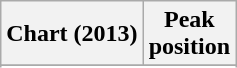<table class="wikitable sortable plainrowheaders">
<tr>
<th>Chart (2013)</th>
<th>Peak<br>position</th>
</tr>
<tr>
</tr>
<tr>
</tr>
<tr>
</tr>
<tr>
</tr>
<tr>
</tr>
</table>
